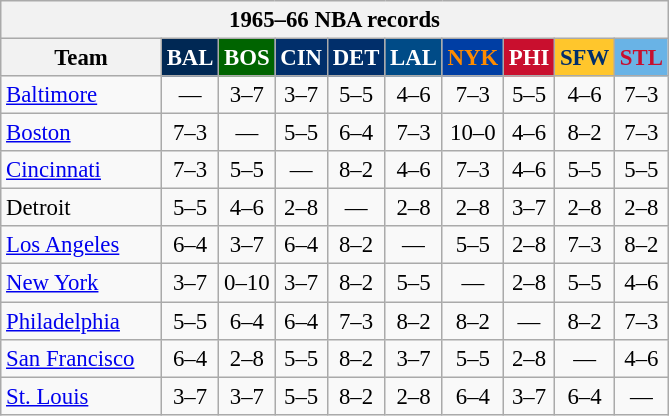<table class="wikitable" style="font-size:95%; text-align:center;">
<tr>
<th colspan=10>1965–66 NBA records</th>
</tr>
<tr>
<th width=100>Team</th>
<th style="background:#002854;color:#FFFFFF;width=35">BAL</th>
<th style="background:#006400;color:#FFFFFF;width=35">BOS</th>
<th style="background:#012F6B;color:#FFFFFF;width=35">CIN</th>
<th style="background:#012F6B;color:#FFFFFF;width=35">DET</th>
<th style="background:#004B87;color:#FFFFFF;width=35">LAL</th>
<th style="background:#003EA4;color:#FF8C00;width=35">NYK</th>
<th style="background:#C90F2E;color:#FFFFFF;width=35">PHI</th>
<th style="background:#FFC62C;color:#012F6B;width=35">SFW</th>
<th style="background:#69B3E6;color:#C70F2E;width=35">STL</th>
</tr>
<tr>
<td style="text-align:left;"><a href='#'>Baltimore</a></td>
<td>—</td>
<td>3–7</td>
<td>3–7</td>
<td>5–5</td>
<td>4–6</td>
<td>7–3</td>
<td>5–5</td>
<td>4–6</td>
<td>7–3</td>
</tr>
<tr>
<td style="text-align:left;"><a href='#'>Boston</a></td>
<td>7–3</td>
<td>—</td>
<td>5–5</td>
<td>6–4</td>
<td>7–3</td>
<td>10–0</td>
<td>4–6</td>
<td>8–2</td>
<td>7–3</td>
</tr>
<tr>
<td style="text-align:left;"><a href='#'>Cincinnati</a></td>
<td>7–3</td>
<td>5–5</td>
<td>—</td>
<td>8–2</td>
<td>4–6</td>
<td>7–3</td>
<td>4–6</td>
<td>5–5</td>
<td>5–5</td>
</tr>
<tr>
<td style="text-align:left;">Detroit</td>
<td>5–5</td>
<td>4–6</td>
<td>2–8</td>
<td>—</td>
<td>2–8</td>
<td>2–8</td>
<td>3–7</td>
<td>2–8</td>
<td>2–8</td>
</tr>
<tr>
<td style="text-align:left;"><a href='#'>Los Angeles</a></td>
<td>6–4</td>
<td>3–7</td>
<td>6–4</td>
<td>8–2</td>
<td>—</td>
<td>5–5</td>
<td>2–8</td>
<td>7–3</td>
<td>8–2</td>
</tr>
<tr>
<td style="text-align:left;"><a href='#'>New York</a></td>
<td>3–7</td>
<td>0–10</td>
<td>3–7</td>
<td>8–2</td>
<td>5–5</td>
<td>—</td>
<td>2–8</td>
<td>5–5</td>
<td>4–6</td>
</tr>
<tr>
<td style="text-align:left;"><a href='#'>Philadelphia</a></td>
<td>5–5</td>
<td>6–4</td>
<td>6–4</td>
<td>7–3</td>
<td>8–2</td>
<td>8–2</td>
<td>—</td>
<td>8–2</td>
<td>7–3</td>
</tr>
<tr>
<td style="text-align:left;"><a href='#'>San Francisco</a></td>
<td>6–4</td>
<td>2–8</td>
<td>5–5</td>
<td>8–2</td>
<td>3–7</td>
<td>5–5</td>
<td>2–8</td>
<td>—</td>
<td>4–6</td>
</tr>
<tr>
<td style="text-align:left;"><a href='#'>St. Louis</a></td>
<td>3–7</td>
<td>3–7</td>
<td>5–5</td>
<td>8–2</td>
<td>2–8</td>
<td>6–4</td>
<td>3–7</td>
<td>6–4</td>
<td>—</td>
</tr>
</table>
